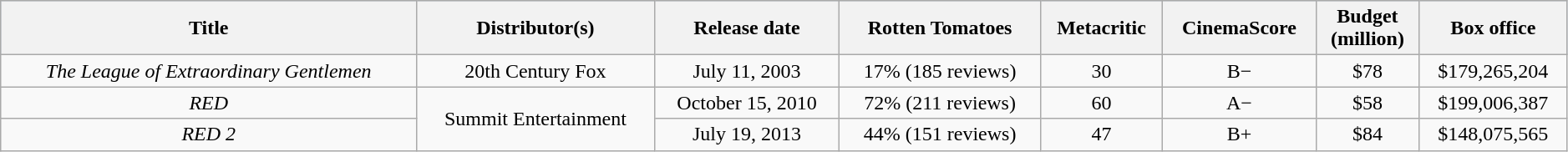<table class="wikitable sortable"  style="width:99%; text-align:center;">
<tr style="background:#b0c4de;">
<th>Title</th>
<th>Distributor(s)</th>
<th>Release date</th>
<th>Rotten Tomatoes</th>
<th>Metacritic</th>
<th>CinemaScore</th>
<th>Budget <br>(million)</th>
<th>Box office</th>
</tr>
<tr>
<td><em>The League of Extraordinary Gentlemen</em></td>
<td>20th Century Fox</td>
<td>July 11, 2003</td>
<td>17% (185 reviews)</td>
<td>30</td>
<td>B−</td>
<td>$78</td>
<td>$179,265,204</td>
</tr>
<tr>
<td><em>RED</em></td>
<td rowspan="2">Summit Entertainment</td>
<td>October 15, 2010</td>
<td>72% (211 reviews)</td>
<td>60</td>
<td>A−</td>
<td>$58</td>
<td>$199,006,387</td>
</tr>
<tr>
<td><em>RED 2</em></td>
<td>July 19, 2013</td>
<td>44% (151 reviews)</td>
<td>47</td>
<td>B+</td>
<td>$84</td>
<td>$148,075,565</td>
</tr>
</table>
